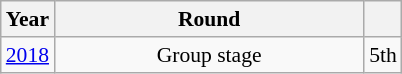<table class="wikitable" style="text-align: center; font-size:90%">
<tr>
<th>Year</th>
<th style="width:200px">Round</th>
<th></th>
</tr>
<tr>
<td><a href='#'>2018</a></td>
<td>Group stage</td>
<td>5th</td>
</tr>
</table>
